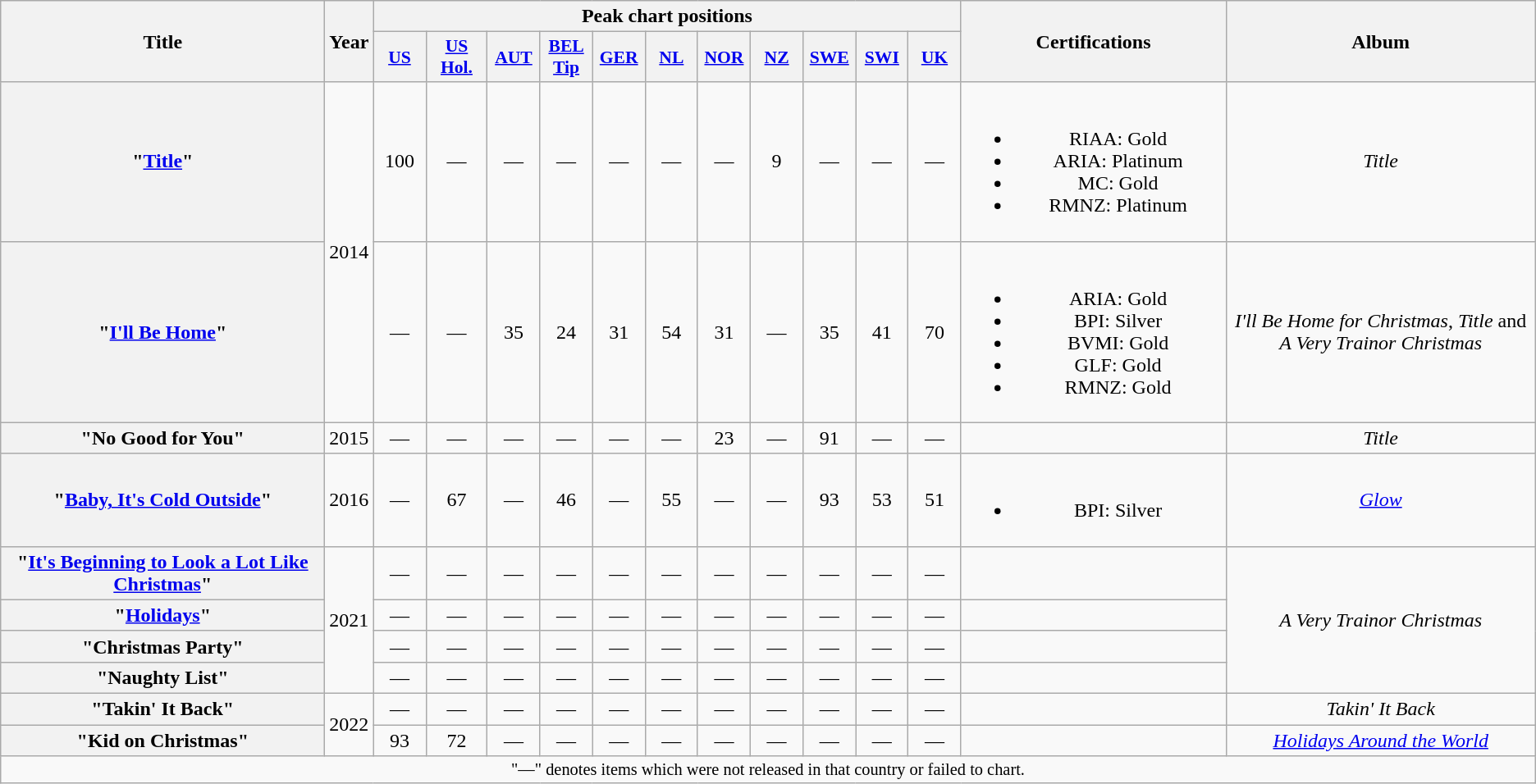<table class="wikitable plainrowheaders" style="text-align:center;">
<tr>
<th scope="col" rowspan="2" style="width:16em;">Title</th>
<th scope="col" rowspan="2">Year</th>
<th scope="col" colspan="11">Peak chart positions</th>
<th scope="col" rowspan="2" style="width:13em;">Certifications</th>
<th scope="col" rowspan="2">Album</th>
</tr>
<tr>
<th scope="col" style="width:2.5em;font-size:90%;"><a href='#'>US</a><br></th>
<th scope="col" style="width:3em;font-size:90%;"><a href='#'>US<br>Hol.</a><br></th>
<th scope="col" style="width:2.5em;font-size:90%;"><a href='#'>AUT</a><br></th>
<th scope="col" style="width:2.5em;font-size:90%;"><a href='#'>BEL<br>Tip</a><br></th>
<th scope="col" style="width:2.5em;font-size:90%;"><a href='#'>GER</a><br></th>
<th scope="col" style="width:2.5em;font-size:90%;"><a href='#'>NL</a><br></th>
<th scope="col" style="width:2.5em;font-size:90%;"><a href='#'>NOR</a><br></th>
<th scope="col" style="width:2.5em;font-size:90%;"><a href='#'>NZ</a><br></th>
<th scope="col" style="width:2.5em;font-size:90%;"><a href='#'>SWE</a><br></th>
<th scope="col" style="width:2.5em;font-size:90%;"><a href='#'>SWI</a><br></th>
<th scope="col" style="width:2.5em;font-size:90%;"><a href='#'>UK</a><br></th>
</tr>
<tr>
<th scope="row">"<a href='#'>Title</a>"</th>
<td rowspan="2">2014</td>
<td>100</td>
<td>—</td>
<td>—</td>
<td>—</td>
<td>—</td>
<td>—</td>
<td>—</td>
<td>9</td>
<td>—</td>
<td>—</td>
<td>—</td>
<td><br><ul><li>RIAA: Gold</li><li>ARIA: Platinum</li><li>MC: Gold</li><li>RMNZ: Platinum</li></ul></td>
<td><em>Title</em></td>
</tr>
<tr>
<th scope="row">"<a href='#'>I'll Be Home</a>"</th>
<td>—</td>
<td>—</td>
<td>35</td>
<td>24</td>
<td>31</td>
<td>54</td>
<td>31</td>
<td>—</td>
<td>35</td>
<td>41</td>
<td>70</td>
<td><br><ul><li>ARIA: Gold</li><li>BPI: Silver</li><li>BVMI: Gold</li><li>GLF: Gold</li><li>RMNZ: Gold</li></ul></td>
<td><em>I'll Be Home for Christmas</em>, <em>Title</em> and <em>A Very Trainor Christmas</em></td>
</tr>
<tr>
<th scope="row">"No Good for You"</th>
<td>2015</td>
<td>—</td>
<td>—</td>
<td>—</td>
<td>—</td>
<td>—</td>
<td>—</td>
<td>23</td>
<td>—</td>
<td>91</td>
<td>—</td>
<td>—</td>
<td></td>
<td><em>Title</em></td>
</tr>
<tr>
<th scope="row">"<a href='#'>Baby, It's Cold Outside</a>"<br></th>
<td>2016</td>
<td>—</td>
<td>67</td>
<td>—</td>
<td>46</td>
<td>—</td>
<td>55</td>
<td>—</td>
<td>—</td>
<td>93</td>
<td>53</td>
<td>51</td>
<td><br><ul><li>BPI: Silver</li></ul></td>
<td><em><a href='#'>Glow</a></em></td>
</tr>
<tr>
<th scope="row">"<a href='#'>It's Beginning to Look a Lot Like Christmas</a>"</th>
<td rowspan="4">2021</td>
<td>—</td>
<td>—</td>
<td>—</td>
<td>—</td>
<td>—</td>
<td>—</td>
<td>—</td>
<td>—</td>
<td>—</td>
<td>—</td>
<td>—</td>
<td></td>
<td rowspan="4"><em>A Very Trainor Christmas</em></td>
</tr>
<tr>
<th scope="row">"<a href='#'>Holidays</a>"<br></th>
<td>—</td>
<td>—</td>
<td>—</td>
<td>—</td>
<td>—</td>
<td>—</td>
<td>—</td>
<td>—</td>
<td>—</td>
<td>—</td>
<td>—</td>
<td></td>
</tr>
<tr>
<th scope="row">"Christmas Party"</th>
<td>—</td>
<td>—</td>
<td>—</td>
<td>—</td>
<td>—</td>
<td>—</td>
<td>—</td>
<td>—</td>
<td>—</td>
<td>—</td>
<td>—</td>
<td></td>
</tr>
<tr>
<th scope="row">"Naughty List"</th>
<td>—</td>
<td>—</td>
<td>—</td>
<td>—</td>
<td>—</td>
<td>—</td>
<td>—</td>
<td>—</td>
<td>—</td>
<td>—</td>
<td>—</td>
<td></td>
</tr>
<tr>
<th scope="row">"Takin' It Back"</th>
<td rowspan="2">2022</td>
<td>—</td>
<td>—</td>
<td>—</td>
<td>—</td>
<td>—</td>
<td>—</td>
<td>—</td>
<td>—</td>
<td>—</td>
<td>—</td>
<td>—</td>
<td></td>
<td><em>Takin' It Back</em></td>
</tr>
<tr>
<th scope="row">"Kid on Christmas"<br></th>
<td>93</td>
<td>72</td>
<td>—</td>
<td>—</td>
<td>—</td>
<td>—</td>
<td>—</td>
<td>—</td>
<td>—</td>
<td>—</td>
<td>—</td>
<td></td>
<td><em><a href='#'>Holidays Around the World</a></em></td>
</tr>
<tr>
<td align="center" colspan="15" style="font-size:85%">"—" denotes items which were not released in that country or failed to chart.</td>
</tr>
</table>
